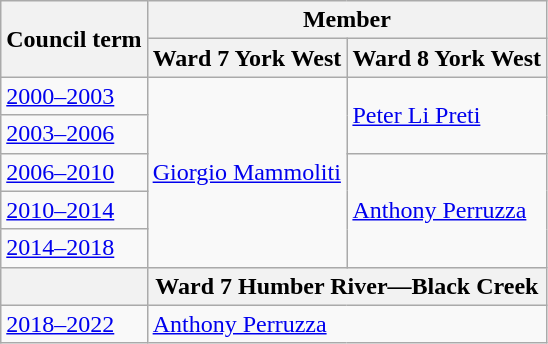<table class="wikitable">
<tr>
<th rowspan="2">Council term</th>
<th colspan="2">Member</th>
</tr>
<tr>
<th>Ward 7 York West</th>
<th>Ward 8 York West</th>
</tr>
<tr>
<td><a href='#'>2000–2003</a></td>
<td rowspan="5"><a href='#'>Giorgio Mammoliti</a></td>
<td rowspan="2"><a href='#'>Peter Li Preti</a></td>
</tr>
<tr>
<td><a href='#'>2003–2006</a></td>
</tr>
<tr>
<td><a href='#'>2006–2010</a></td>
<td rowspan="3"><a href='#'>Anthony Perruzza</a></td>
</tr>
<tr>
<td><a href='#'>2010–2014</a></td>
</tr>
<tr>
<td><a href='#'>2014–2018</a></td>
</tr>
<tr>
<th></th>
<th colspan="2">Ward 7 Humber River—Black Creek</th>
</tr>
<tr>
<td><a href='#'>2018–2022</a></td>
<td colspan="2"><a href='#'>Anthony Perruzza</a></td>
</tr>
</table>
